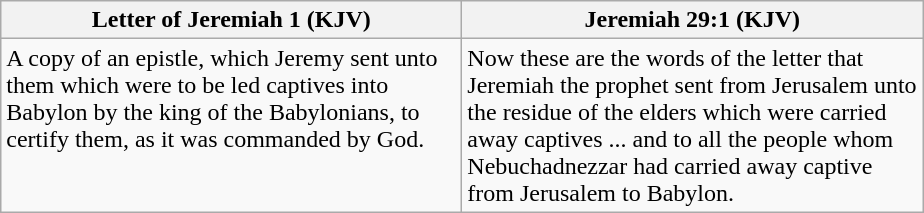<table class="wikitable">
<tr>
<th>Letter of Jeremiah 1 (KJV)</th>
<th>Jeremiah 29:1 (KJV)</th>
</tr>
<tr valign="top">
<td width="300pt">A copy of an epistle, which Jeremy sent unto them which were to be led captives into Babylon by the king of the Babylonians, to certify them, as it was commanded by God.</td>
<td width="300pt">Now these are the words of the letter that Jeremiah the prophet sent from Jerusalem unto the residue of the elders which were carried away captives ... and to all the people whom Nebuchadnezzar had carried away captive from Jerusalem to Babylon.</td>
</tr>
</table>
